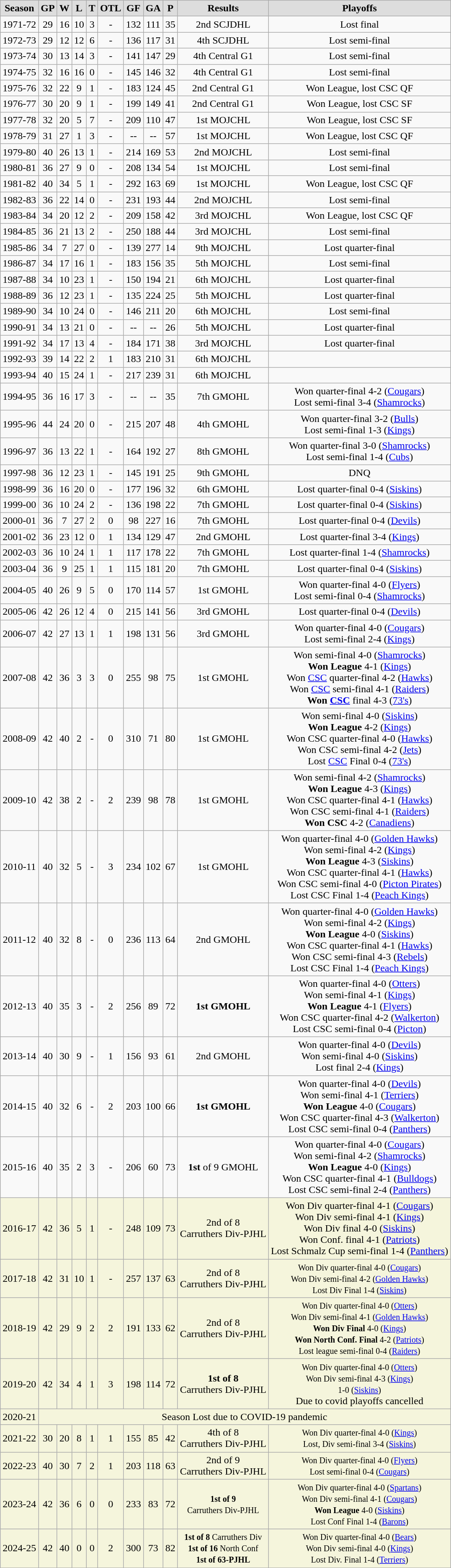<table class="wikitable">
<tr align="center"  bgcolor="#dddddd">
<td><strong>Season</strong></td>
<td><strong>GP</strong></td>
<td><strong>W</strong></td>
<td><strong>L</strong></td>
<td><strong>T</strong></td>
<td><strong>OTL</strong></td>
<td><strong>GF</strong></td>
<td><strong>GA</strong></td>
<td><strong>P</strong></td>
<td><strong>Results</strong></td>
<td><strong>Playoffs</strong></td>
</tr>
<tr align="center">
<td>1971-72</td>
<td>29</td>
<td>16</td>
<td>10</td>
<td>3</td>
<td>-</td>
<td>132</td>
<td>111</td>
<td>35</td>
<td>2nd SCJDHL</td>
<td>Lost final</td>
</tr>
<tr align="center">
<td>1972-73</td>
<td>29</td>
<td>12</td>
<td>12</td>
<td>6</td>
<td>-</td>
<td>136</td>
<td>117</td>
<td>31</td>
<td>4th SCJDHL</td>
<td>Lost semi-final</td>
</tr>
<tr align="center">
<td>1973-74</td>
<td>30</td>
<td>13</td>
<td>14</td>
<td>3</td>
<td>-</td>
<td>141</td>
<td>147</td>
<td>29</td>
<td>4th Central G1</td>
<td>Lost semi-final</td>
</tr>
<tr align="center">
<td>1974-75</td>
<td>32</td>
<td>16</td>
<td>16</td>
<td>0</td>
<td>-</td>
<td>145</td>
<td>146</td>
<td>32</td>
<td>4th Central G1</td>
<td>Lost semi-final</td>
</tr>
<tr align="center">
<td>1975-76</td>
<td>32</td>
<td>22</td>
<td>9</td>
<td>1</td>
<td>-</td>
<td>183</td>
<td>124</td>
<td>45</td>
<td>2nd Central G1</td>
<td>Won League, lost CSC QF</td>
</tr>
<tr align="center">
<td>1976-77</td>
<td>30</td>
<td>20</td>
<td>9</td>
<td>1</td>
<td>-</td>
<td>199</td>
<td>149</td>
<td>41</td>
<td>2nd Central G1</td>
<td>Won League, lost CSC SF</td>
</tr>
<tr align="center">
<td>1977-78</td>
<td>32</td>
<td>20</td>
<td>5</td>
<td>7</td>
<td>-</td>
<td>209</td>
<td>110</td>
<td>47</td>
<td>1st MOJCHL</td>
<td>Won League, lost CSC SF</td>
</tr>
<tr align="center">
<td>1978-79</td>
<td>31</td>
<td>27</td>
<td>1</td>
<td>3</td>
<td>-</td>
<td>--</td>
<td>--</td>
<td>57</td>
<td>1st MOJCHL</td>
<td>Won League, lost CSC QF</td>
</tr>
<tr align="center">
<td>1979-80</td>
<td>40</td>
<td>26</td>
<td>13</td>
<td>1</td>
<td>-</td>
<td>214</td>
<td>169</td>
<td>53</td>
<td>2nd MOJCHL</td>
<td>Lost semi-final</td>
</tr>
<tr align="center">
<td>1980-81</td>
<td>36</td>
<td>27</td>
<td>9</td>
<td>0</td>
<td>-</td>
<td>208</td>
<td>134</td>
<td>54</td>
<td>1st MOJCHL</td>
<td>Lost semi-final</td>
</tr>
<tr align="center">
<td>1981-82</td>
<td>40</td>
<td>34</td>
<td>5</td>
<td>1</td>
<td>-</td>
<td>292</td>
<td>163</td>
<td>69</td>
<td>1st MOJCHL</td>
<td>Won League, lost CSC QF</td>
</tr>
<tr align="center">
<td>1982-83</td>
<td>36</td>
<td>22</td>
<td>14</td>
<td>0</td>
<td>-</td>
<td>231</td>
<td>193</td>
<td>44</td>
<td>2nd MOJCHL</td>
<td>Lost semi-final</td>
</tr>
<tr align="center">
<td>1983-84</td>
<td>34</td>
<td>20</td>
<td>12</td>
<td>2</td>
<td>-</td>
<td>209</td>
<td>158</td>
<td>42</td>
<td>3rd MOJCHL</td>
<td>Won League, lost CSC QF</td>
</tr>
<tr align="center">
<td>1984-85</td>
<td>36</td>
<td>21</td>
<td>13</td>
<td>2</td>
<td>-</td>
<td>250</td>
<td>188</td>
<td>44</td>
<td>3rd MOJCHL</td>
<td>Lost semi-final</td>
</tr>
<tr align="center">
<td>1985-86</td>
<td>34</td>
<td>7</td>
<td>27</td>
<td>0</td>
<td>-</td>
<td>139</td>
<td>277</td>
<td>14</td>
<td>9th MOJCHL</td>
<td>Lost quarter-final</td>
</tr>
<tr align="center">
<td>1986-87</td>
<td>34</td>
<td>17</td>
<td>16</td>
<td>1</td>
<td>-</td>
<td>183</td>
<td>156</td>
<td>35</td>
<td>5th MOJCHL</td>
<td>Lost semi-final</td>
</tr>
<tr align="center">
<td>1987-88</td>
<td>34</td>
<td>10</td>
<td>23</td>
<td>1</td>
<td>-</td>
<td>150</td>
<td>194</td>
<td>21</td>
<td>6th MOJCHL</td>
<td>Lost quarter-final</td>
</tr>
<tr align="center">
<td>1988-89</td>
<td>36</td>
<td>12</td>
<td>23</td>
<td>1</td>
<td>-</td>
<td>135</td>
<td>224</td>
<td>25</td>
<td>5th MOJCHL</td>
<td>Lost quarter-final</td>
</tr>
<tr align="center">
<td>1989-90</td>
<td>34</td>
<td>10</td>
<td>24</td>
<td>0</td>
<td>-</td>
<td>146</td>
<td>211</td>
<td>20</td>
<td>6th MOJCHL</td>
<td>Lost semi-final</td>
</tr>
<tr align="center">
<td>1990-91</td>
<td>34</td>
<td>13</td>
<td>21</td>
<td>0</td>
<td>-</td>
<td>--</td>
<td>--</td>
<td>26</td>
<td>5th MOJCHL</td>
<td>Lost quarter-final</td>
</tr>
<tr align="center">
<td>1991-92</td>
<td>34</td>
<td>17</td>
<td>13</td>
<td>4</td>
<td>-</td>
<td>184</td>
<td>171</td>
<td>38</td>
<td>3rd MOJCHL</td>
<td>Lost quarter-final</td>
</tr>
<tr align="center">
<td>1992-93</td>
<td>39</td>
<td>14</td>
<td>22</td>
<td>2</td>
<td>1</td>
<td>183</td>
<td>210</td>
<td>31</td>
<td>6th MOJCHL</td>
<td></td>
</tr>
<tr align="center">
<td>1993-94</td>
<td>40</td>
<td>15</td>
<td>24</td>
<td>1</td>
<td>-</td>
<td>217</td>
<td>239</td>
<td>31</td>
<td>6th MOJCHL</td>
<td></td>
</tr>
<tr align="center">
<td>1994-95</td>
<td>36</td>
<td>16</td>
<td>17</td>
<td>3</td>
<td>-</td>
<td>--</td>
<td>--</td>
<td>35</td>
<td>7th GMOHL</td>
<td>Won quarter-final 4-2 (<a href='#'>Cougars</a>)<br>Lost semi-final 3-4 (<a href='#'>Shamrocks</a>)</td>
</tr>
<tr align="center">
<td>1995-96</td>
<td>44</td>
<td>24</td>
<td>20</td>
<td>0</td>
<td>-</td>
<td>215</td>
<td>207</td>
<td>48</td>
<td>4th GMOHL</td>
<td>Won quarter-final 3-2 (<a href='#'>Bulls</a>)<br>Lost semi-final 1-3 (<a href='#'>Kings</a>)</td>
</tr>
<tr align="center">
<td>1996-97</td>
<td>36</td>
<td>13</td>
<td>22</td>
<td>1</td>
<td>-</td>
<td>164</td>
<td>192</td>
<td>27</td>
<td>8th GMOHL</td>
<td>Won quarter-final 3-0 (<a href='#'>Shamrocks</a>)<br>Lost semi-final 1-4 (<a href='#'>Cubs</a>)</td>
</tr>
<tr align="center">
<td>1997-98</td>
<td>36</td>
<td>12</td>
<td>23</td>
<td>1</td>
<td>-</td>
<td>145</td>
<td>191</td>
<td>25</td>
<td>9th GMOHL</td>
<td>DNQ</td>
</tr>
<tr align="center">
<td>1998-99</td>
<td>36</td>
<td>16</td>
<td>20</td>
<td>0</td>
<td>-</td>
<td>177</td>
<td>196</td>
<td>32</td>
<td>6th GMOHL</td>
<td>Lost quarter-final 0-4 (<a href='#'>Siskins</a>)</td>
</tr>
<tr align="center">
<td>1999-00</td>
<td>36</td>
<td>10</td>
<td>24</td>
<td>2</td>
<td>-</td>
<td>136</td>
<td>198</td>
<td>22</td>
<td>7th GMOHL</td>
<td>Lost quarter-final 0-4 (<a href='#'>Siskins</a>)</td>
</tr>
<tr align="center">
<td>2000-01</td>
<td>36</td>
<td>7</td>
<td>27</td>
<td>2</td>
<td>0</td>
<td>98</td>
<td>227</td>
<td>16</td>
<td>7th GMOHL</td>
<td>Lost quarter-final 0-4 (<a href='#'>Devils</a>)</td>
</tr>
<tr align="center">
<td>2001-02</td>
<td>36</td>
<td>23</td>
<td>12</td>
<td>0</td>
<td>1</td>
<td>134</td>
<td>129</td>
<td>47</td>
<td>2nd GMOHL</td>
<td>Lost quarter-final 3-4 (<a href='#'>Kings</a>)</td>
</tr>
<tr align="center">
<td>2002-03</td>
<td>36</td>
<td>10</td>
<td>24</td>
<td>1</td>
<td>1</td>
<td>117</td>
<td>178</td>
<td>22</td>
<td>7th GMOHL</td>
<td>Lost quarter-final 1-4 (<a href='#'>Shamrocks</a>)</td>
</tr>
<tr align="center">
<td>2003-04</td>
<td>36</td>
<td>9</td>
<td>25</td>
<td>1</td>
<td>1</td>
<td>115</td>
<td>181</td>
<td>20</td>
<td>7th GMOHL</td>
<td>Lost quarter-final 0-4 (<a href='#'>Siskins</a>)</td>
</tr>
<tr align="center">
<td>2004-05</td>
<td>40</td>
<td>26</td>
<td>9</td>
<td>5</td>
<td>0</td>
<td>170</td>
<td>114</td>
<td>57</td>
<td>1st GMOHL</td>
<td>Won quarter-final 4-0 (<a href='#'>Flyers</a>)<br>Lost semi-final 0-4 (<a href='#'>Shamrocks</a>)</td>
</tr>
<tr align="center">
<td>2005-06</td>
<td>42</td>
<td>26</td>
<td>12</td>
<td>4</td>
<td>0</td>
<td>215</td>
<td>141</td>
<td>56</td>
<td>3rd GMOHL</td>
<td>Lost quarter-final 0-4 (<a href='#'>Devils</a>)</td>
</tr>
<tr align="center">
<td>2006-07</td>
<td>42</td>
<td>27</td>
<td>13</td>
<td>1</td>
<td>1</td>
<td>198</td>
<td>131</td>
<td>56</td>
<td>3rd GMOHL</td>
<td>Won quarter-final 4-0 (<a href='#'>Cougars</a>)<br>Lost semi-final 2-4 (<a href='#'>Kings</a>)</td>
</tr>
<tr align="center">
<td>2007-08</td>
<td>42</td>
<td>36</td>
<td>3</td>
<td>3</td>
<td>0</td>
<td>255</td>
<td>98</td>
<td>75</td>
<td>1st GMOHL</td>
<td>Won semi-final 4-0 (<a href='#'>Shamrocks</a>)<br><strong>Won League</strong>  4-1 (<a href='#'>Kings</a>)<br>Won <a href='#'>CSC</a> quarter-final 4-2 (<a href='#'>Hawks</a>)<br>Won <a href='#'>CSC</a> semi-final 4-1 (<a href='#'>Raiders</a>)<br><strong>Won <a href='#'>CSC</a></strong> final 4-3 (<a href='#'>73's</a>)</td>
</tr>
<tr align="center">
<td>2008-09</td>
<td>42</td>
<td>40</td>
<td>2</td>
<td>-</td>
<td>0</td>
<td>310</td>
<td>71</td>
<td>80</td>
<td>1st GMOHL</td>
<td>Won semi-final 4-0 (<a href='#'>Siskins</a>)<br><strong>Won League</strong> 4-2 (<a href='#'>Kings</a>)<br>Won CSC quarter-final 4-0 (<a href='#'>Hawks</a>)<br>Won CSC semi-final 4-2 (<a href='#'>Jets</a>)<br>Lost <a href='#'>CSC</a> Final 0-4 (<a href='#'>73's</a>)</td>
</tr>
<tr align="center">
<td>2009-10</td>
<td>42</td>
<td>38</td>
<td>2</td>
<td>-</td>
<td>2</td>
<td>239</td>
<td>98</td>
<td>78</td>
<td>1st GMOHL</td>
<td>Won semi-final 4-2 (<a href='#'>Shamrocks</a>)<br><strong>Won League</strong> 4-3 (<a href='#'>Kings</a>)<br>Won CSC quarter-final 4-1 (<a href='#'>Hawks</a>)<br>Won CSC semi-final 4-1 (<a href='#'>Raiders</a>)<br><strong>Won CSC</strong> 4-2 (<a href='#'>Canadiens</a>)</td>
</tr>
<tr align="center">
<td>2010-11</td>
<td>40</td>
<td>32</td>
<td>5</td>
<td>-</td>
<td>3</td>
<td>234</td>
<td>102</td>
<td>67</td>
<td>1st GMOHL</td>
<td>Won quarter-final 4-0 (<a href='#'>Golden Hawks</a>)<br>Won semi-final 4-2 (<a href='#'>Kings</a>)<br><strong>Won League</strong> 4-3 (<a href='#'>Siskins</a>)<br>Won CSC quarter-final 4-1 (<a href='#'>Hawks</a>)<br>Won CSC semi-final 4-0 (<a href='#'>Picton Pirates</a>)<br>Lost CSC Final 1-4 (<a href='#'>Peach Kings</a>)</td>
</tr>
<tr align="center">
<td>2011-12</td>
<td>40</td>
<td>32</td>
<td>8</td>
<td>-</td>
<td>0</td>
<td>236</td>
<td>113</td>
<td>64</td>
<td>2nd GMOHL</td>
<td>Won quarter-final 4-0 (<a href='#'>Golden Hawks</a>)<br>Won semi-final 4-2 (<a href='#'>Kings</a>)<br><strong>Won League</strong> 4-0 (<a href='#'>Siskins</a>)<br>Won CSC quarter-final 4-1 (<a href='#'>Hawks</a>)<br>Won CSC semi-final 4-3 (<a href='#'>Rebels</a>)<br>Lost CSC Final 1-4 (<a href='#'>Peach Kings</a>)</td>
</tr>
<tr align="center">
<td>2012-13</td>
<td>40</td>
<td>35</td>
<td>3</td>
<td>-</td>
<td>2</td>
<td>256</td>
<td>89</td>
<td>72</td>
<td><strong>1st GMOHL</strong></td>
<td>Won quarter-final 4-0 (<a href='#'>Otters</a>)<br>Won semi-final 4-1 (<a href='#'>Kings</a>)<br><strong>Won League</strong> 4-1 (<a href='#'>Flyers</a>)<br>Won CSC quarter-final 4-2 (<a href='#'>Walkerton</a>)<br>Lost CSC semi-final 0-4 (<a href='#'>Picton</a>)</td>
</tr>
<tr align="center">
<td>2013-14</td>
<td>40</td>
<td>30</td>
<td>9</td>
<td>-</td>
<td>1</td>
<td>156</td>
<td>93</td>
<td>61</td>
<td>2nd GMOHL</td>
<td>Won quarter-final 4-0 (<a href='#'>Devils</a>)<br>Won semi-final 4-0 (<a href='#'>Siskins</a>)<br>Lost final 2-4 (<a href='#'>Kings</a>)</td>
</tr>
<tr align="center">
<td>2014-15</td>
<td>40</td>
<td>32</td>
<td>6</td>
<td>-</td>
<td>2</td>
<td>203</td>
<td>100</td>
<td>66</td>
<td><strong>1st GMOHL</strong></td>
<td>Won quarter-final 4-0 (<a href='#'>Devils</a>)<br>Won semi-final 4-1 (<a href='#'>Terriers</a>)<br><strong>Won League</strong> 4-0 (<a href='#'>Cougars</a>)<br>Won  CSC quarter-final 4-3 (<a href='#'>Walkerton</a>)<br>Lost CSC semi-final 0-4 (<a href='#'>Panthers</a>)</td>
</tr>
<tr align="center">
<td>2015-16</td>
<td>40</td>
<td>35</td>
<td>2</td>
<td>3</td>
<td>-</td>
<td>206</td>
<td>60</td>
<td>73</td>
<td><strong>1st</strong> of 9 GMOHL</td>
<td>Won quarter-final 4-0 (<a href='#'>Cougars</a>)<br>Won semi-final 4-2 (<a href='#'>Shamrocks</a>)<br><strong>Won League</strong> 4-0 (<a href='#'>Kings</a>)<br>Won CSC quarter-final 4-1 (<a href='#'>Bulldogs</a>)<br>Lost CSC semi-final 2-4 (<a href='#'>Panthers</a>)</td>
</tr>
<tr align="center" bgcolor="beige">
<td>2016-17</td>
<td>42</td>
<td>36</td>
<td>5</td>
<td>1</td>
<td>-</td>
<td>248</td>
<td>109</td>
<td>73</td>
<td>2nd of 8<br>Carruthers Div-PJHL</td>
<td>Won Div quarter-final 4-1 (<a href='#'>Cougars</a>)<br>Won Div semi-final 4-1 (<a href='#'>Kings</a>)<br>Won Div final 4-0 (<a href='#'>Siskins</a>)<br>Won Conf. final 4-1 (<a href='#'>Patriots</a>)<br>Lost Schmalz Cup semi-final 1-4 (<a href='#'>Panthers</a>)</td>
</tr>
<tr align="center" bgcolor="beige">
<td>2017-18</td>
<td>42</td>
<td>31</td>
<td>10</td>
<td>1</td>
<td>-</td>
<td>257</td>
<td>137</td>
<td>63</td>
<td>2nd of 8<br>Carruthers Div-PJHL</td>
<td><small>Won Div quarter-final 4-0 (<a href='#'>Cougars</a>)<br>Won Div semi-final 4-2 (<a href='#'>Golden Hawks</a>)<br>Lost Div Final 1-4 (<a href='#'>Siskins</a>)</small></td>
</tr>
<tr align="center" bgcolor="beige">
<td>2018-19</td>
<td>42</td>
<td>29</td>
<td>9</td>
<td>2</td>
<td>2</td>
<td>191</td>
<td>133</td>
<td>62</td>
<td>2nd of 8<br>Carruthers Div-PJHL</td>
<td><small>Won Div quarter-final 4-0 (<a href='#'>Otters</a>)<br>Won Div semi-final 4-1 (<a href='#'>Golden Hawks</a>)<br><strong>Won Div Final</strong> 4-0 (<a href='#'>Kings</a>)<br><strong>Won North Conf. Final</strong> 4-2 (<a href='#'>Patriots</a>)<br>Lost league semi-final 0-4 (<a href='#'>Raiders</a>)</small></td>
</tr>
<tr align="center" bgcolor="beige">
<td>2019-20</td>
<td>42</td>
<td>34</td>
<td>4</td>
<td>1</td>
<td>3</td>
<td>198</td>
<td>114</td>
<td>72</td>
<td><strong>1st of 8</strong><br>Carruthers Div-PJHL</td>
<td><small>Won Div quarter-final 4-0 (<a href='#'>Otters</a>)<br>Won Div semi-final 4-3 (<a href='#'>Kings</a>)<br> 1-0 (<a href='#'>Siskins</a>)</small><br>Due to covid playoffs cancelled</td>
</tr>
<tr align="center" bgcolor="beige">
<td>2020-21</td>
<td colspan="10">Season Lost due to COVID-19 pandemic</td>
</tr>
<tr align="center" bgcolor="beige">
<td>2021-22</td>
<td>30</td>
<td>20</td>
<td>8</td>
<td>1</td>
<td>1</td>
<td>155</td>
<td>85</td>
<td>42</td>
<td>4th of 8<br>Carruthers Div-PJHL</td>
<td><small>Won Div quarter-final 4-0 (<a href='#'>Kings</a>)<br>Lost, Div semi-final 3-4 (<a href='#'>Siskins</a>)</small></td>
</tr>
<tr align="center" bgcolor="beige">
<td>2022-23</td>
<td>40</td>
<td>30</td>
<td>7</td>
<td>2</td>
<td>1</td>
<td>203</td>
<td>118</td>
<td>63</td>
<td>2nd of 9<br>Carruthers Div-PJHL</td>
<td><small>Won Div quarter-final 4-0 (<a href='#'>Flyers</a>)<br>Lost semi-final 0-4 (<a href='#'>Cougars</a>)</small></td>
</tr>
<tr align="center" bgcolor="beige">
<td>2023-24</td>
<td>42</td>
<td>36</td>
<td>6</td>
<td>0</td>
<td>0</td>
<td>233</td>
<td>83</td>
<td>72</td>
<td><small><strong>1st of 9</strong><br>Carruthers Div-PJHL</small></td>
<td><small>Won Div quarter-final 4-0 (<a href='#'>Spartans</a>)<br>Won Div semi-final 4-1 (<a href='#'>Cougars</a>)<br><strong>Won League</strong> 4-0 (<a href='#'>Siskins</a>)<br>Lost Conf Final 1-4 (<a href='#'>Barons</a>)</small></td>
</tr>
<tr align="center" bgcolor="beige">
<td>2024-25</td>
<td>42</td>
<td>40</td>
<td>0</td>
<td>0</td>
<td>2</td>
<td>300</td>
<td>73</td>
<td>82</td>
<td><small><strong>1st of 8</strong> Carruthers Div<br><strong>1st of 16</strong> North Conf<br><strong>1st of 63-PJHL</strong></small></td>
<td><small>Won Div quarter-final 4-0 (<a href='#'>Bears</a>)<br>Won Div semi-final 4-0 (<a href='#'>Kings</a>)<br>Lost Div. Final 1-4 (<a href='#'>Terriers</a>)</small></td>
</tr>
</table>
